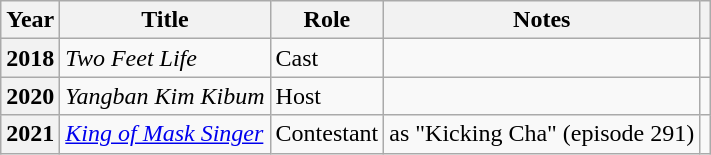<table class="wikitable plainrowheaders sortable">
<tr>
<th scope="col">Year</th>
<th scope="col">Title</th>
<th scope="col">Role</th>
<th scope="col">Notes</th>
<th scope="col" class="unsortable"></th>
</tr>
<tr>
<th scope="row">2018</th>
<td><em>Two Feet Life</em></td>
<td>Cast</td>
<td></td>
<td style="text-align:center"></td>
</tr>
<tr>
<th scope="row">2020</th>
<td><em>Yangban Kim Kibum</em></td>
<td>Host</td>
<td></td>
<td style="text-align:center"></td>
</tr>
<tr>
<th scope="row">2021</th>
<td><em><a href='#'>King of Mask Singer</a></em></td>
<td>Contestant</td>
<td>as "Kicking Cha" (episode 291)</td>
<td style="text-align:center"></td>
</tr>
</table>
